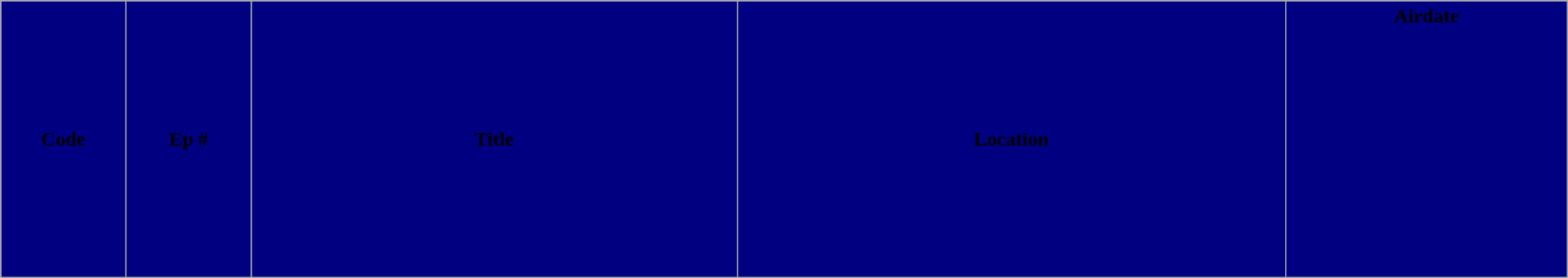<table class="wikitable plainrowheaders" width="100%" style="background:#FFFFFF;">
<tr>
<th style="background: #000080;" width=8%><span>Code</span></th>
<th style="background: #000080;" width=8%><span>Ep #</span></th>
<th style="background: #000080;"><span>Title</span></th>
<th style="background: #000080;" width=35%><span>Location</span></th>
<th style="background: #000080;" width=18%><span>Airdate</span><br><br><br><br><br><br><br><br><br><br><br><br></th>
</tr>
</table>
